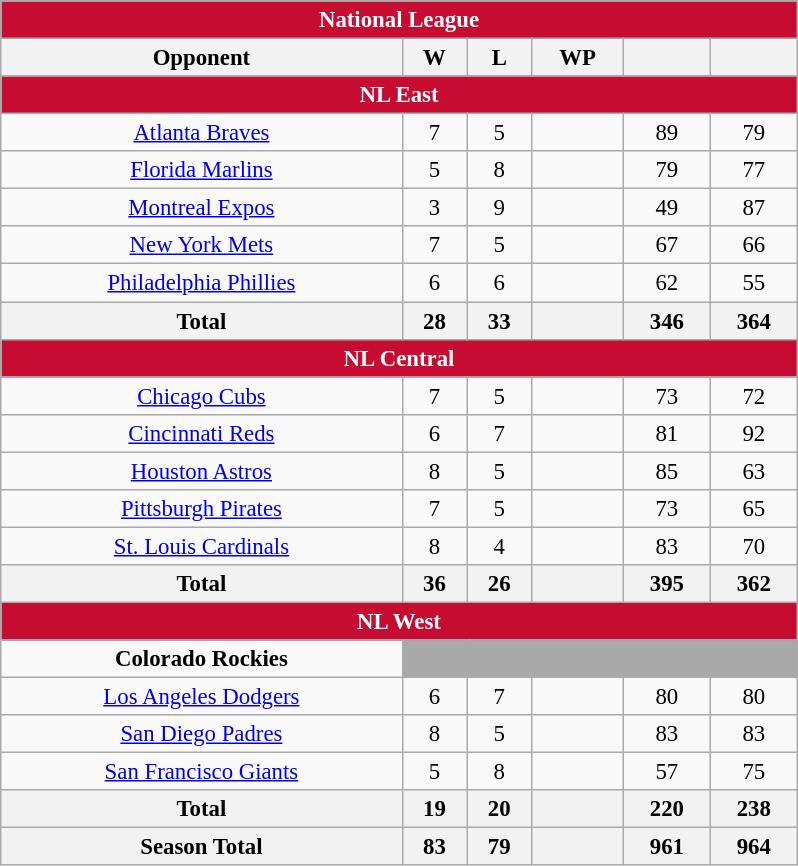<table class="wikitable" style="font-size:95%; text-align:center; width:35em;margin: 0.5em auto;">
<tr>
<th colspan="7" style="background:#c60c30; color:#ffffff;">National League</th>
</tr>
<tr>
<th>Opponent</th>
<th>W</th>
<th>L</th>
<th>WP</th>
<th></th>
<th></th>
</tr>
<tr>
<th colspan="7" style="background:#c60c30; color:#ffffff;">NL East</th>
</tr>
<tr>
<td><a href='#'>Atlanta Braves</a></td>
<td>7</td>
<td>5</td>
<td></td>
<td>89</td>
<td>79</td>
</tr>
<tr>
<td><a href='#'>Florida Marlins</a></td>
<td>5</td>
<td>8</td>
<td></td>
<td>79</td>
<td>77</td>
</tr>
<tr>
<td><a href='#'>Montreal Expos</a></td>
<td>3</td>
<td>9</td>
<td></td>
<td>49</td>
<td>87</td>
</tr>
<tr>
<td><a href='#'>New York Mets</a></td>
<td>7</td>
<td>5</td>
<td></td>
<td>67</td>
<td>66</td>
</tr>
<tr>
<td><a href='#'>Philadelphia Phillies</a></td>
<td>6</td>
<td>6</td>
<td></td>
<td>62</td>
<td>55</td>
</tr>
<tr>
<th>Total</th>
<th>28</th>
<th>33</th>
<th></th>
<th>346</th>
<th>364</th>
</tr>
<tr>
<th colspan="7" style="background:#c60c30; color:#ffffff;">NL Central</th>
</tr>
<tr>
<td><a href='#'>Chicago Cubs</a></td>
<td>7</td>
<td>5</td>
<td></td>
<td>73</td>
<td>72</td>
</tr>
<tr>
<td><a href='#'>Cincinnati Reds</a></td>
<td>6</td>
<td>7</td>
<td></td>
<td>81</td>
<td>92</td>
</tr>
<tr>
<td><a href='#'>Houston Astros</a></td>
<td>8</td>
<td>5</td>
<td></td>
<td>85</td>
<td>63</td>
</tr>
<tr>
<td><a href='#'>Pittsburgh Pirates</a></td>
<td>7</td>
<td>5</td>
<td></td>
<td>73</td>
<td>65</td>
</tr>
<tr>
<td><a href='#'>St. Louis Cardinals</a></td>
<td>8</td>
<td>4</td>
<td></td>
<td>83</td>
<td>70</td>
</tr>
<tr>
<th>Total</th>
<th>36</th>
<th>26</th>
<th></th>
<th>395</th>
<th>362</th>
</tr>
<tr>
<th colspan="7" style="background:#c60c30; color:#ffffff;">NL West</th>
</tr>
<tr>
<td><strong>Colorado Rockies</strong></td>
<td colspan=5 style="background:darkgray;"></td>
</tr>
<tr>
<td><a href='#'>Los Angeles Dodgers</a></td>
<td>6</td>
<td>7</td>
<td></td>
<td>80</td>
<td>80</td>
</tr>
<tr>
<td><a href='#'>San Diego Padres</a></td>
<td>8</td>
<td>5</td>
<td></td>
<td>83</td>
<td>83</td>
</tr>
<tr>
<td><a href='#'>San Francisco Giants</a></td>
<td>5</td>
<td>8</td>
<td></td>
<td>57</td>
<td>75</td>
</tr>
<tr>
<th>Total</th>
<th>19</th>
<th>20</th>
<th></th>
<th>220</th>
<th>238</th>
</tr>
<tr>
<th>Season Total</th>
<th>83</th>
<th>79</th>
<th></th>
<th>961</th>
<th>964</th>
</tr>
</table>
